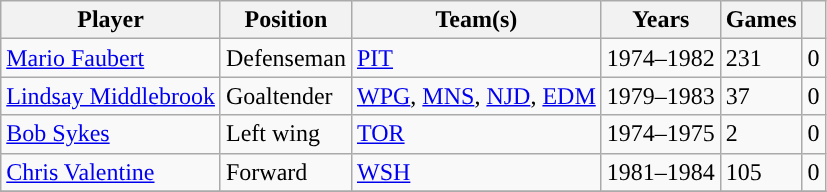<table class="wikitable">
<tr>
<th>Player</th>
<th>Position</th>
<th>Team(s)</th>
<th>Years</th>
<th>Games</th>
<th><a href='#'></a></th>
</tr>
<tr>
<td><a href='#'>Mario Faubert</a></td>
<td>Defenseman</td>
<td><a href='#'>PIT</a></td>
<td>1974–1982</td>
<td>231</td>
<td>0</td>
</tr>
<tr>
<td><a href='#'>Lindsay Middlebrook</a></td>
<td>Goaltender</td>
<td><a href='#'>WPG</a>, <a href='#'>MNS</a>, <a href='#'>NJD</a>, <a href='#'>EDM</a></td>
<td>1979–1983</td>
<td>37</td>
<td>0</td>
</tr>
<tr>
<td><a href='#'>Bob Sykes</a></td>
<td>Left wing</td>
<td><a href='#'>TOR</a></td>
<td>1974–1975</td>
<td>2</td>
<td>0</td>
</tr>
<tr>
<td><a href='#'>Chris Valentine</a></td>
<td>Forward</td>
<td><a href='#'>WSH</a></td>
<td>1981–1984</td>
<td>105</td>
<td>0</td>
</tr>
<tr>
</tr>
</table>
